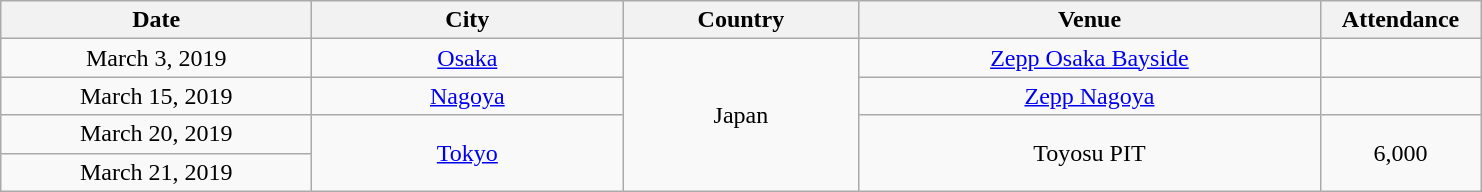<table class="wikitable" style="text-align:center">
<tr>
<th style="width:200px">Date</th>
<th style="width:200px">City</th>
<th style="width:150px">Country</th>
<th style="width:300px">Venue</th>
<th style="width:100px">Attendance</th>
</tr>
<tr>
<td>March 3, 2019</td>
<td><a href='#'>Osaka</a></td>
<td rowspan="4">Japan</td>
<td><a href='#'>Zepp Osaka Bayside</a></td>
<td></td>
</tr>
<tr>
<td>March 15, 2019</td>
<td><a href='#'>Nagoya</a></td>
<td><a href='#'>Zepp Nagoya</a></td>
<td></td>
</tr>
<tr>
<td>March 20, 2019</td>
<td rowspan="2"><a href='#'>Tokyo</a></td>
<td rowspan="2">Toyosu PIT</td>
<td rowspan="2">6,000</td>
</tr>
<tr>
<td>March 21, 2019</td>
</tr>
</table>
